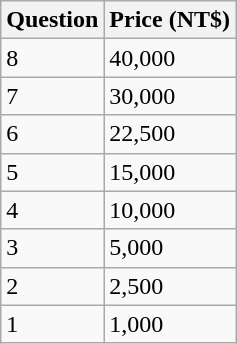<table class="wikitable wikicenter">
<tr>
<th rowspan="1">Question</th>
<th colspan="1">Price (NT$)</th>
</tr>
<tr>
<td>8</td>
<td>40,000</td>
</tr>
<tr>
<td>7</td>
<td>30,000</td>
</tr>
<tr>
<td>6</td>
<td>22,500</td>
</tr>
<tr>
<td>5</td>
<td>15,000</td>
</tr>
<tr>
<td>4</td>
<td>10,000</td>
</tr>
<tr>
<td>3</td>
<td>5,000</td>
</tr>
<tr>
<td>2</td>
<td>2,500</td>
</tr>
<tr>
<td>1</td>
<td>1,000</td>
</tr>
</table>
